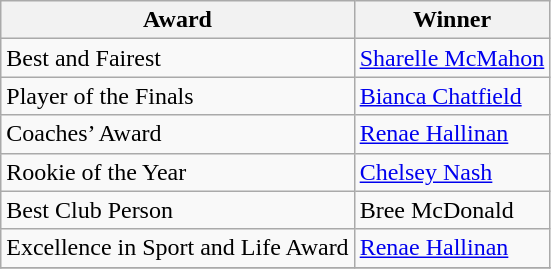<table class="wikitable collapsible">
<tr>
<th>Award</th>
<th>Winner</th>
</tr>
<tr>
<td>Best and Fairest</td>
<td><a href='#'>Sharelle McMahon</a></td>
</tr>
<tr>
<td>Player of the Finals</td>
<td><a href='#'>Bianca Chatfield</a></td>
</tr>
<tr>
<td>Coaches’ Award</td>
<td><a href='#'>Renae Hallinan</a></td>
</tr>
<tr>
<td>Rookie of the Year</td>
<td><a href='#'>Chelsey Nash</a></td>
</tr>
<tr>
<td>Best Club Person</td>
<td>Bree McDonald</td>
</tr>
<tr>
<td>Excellence in Sport and Life Award</td>
<td><a href='#'>Renae Hallinan</a></td>
</tr>
<tr>
</tr>
</table>
